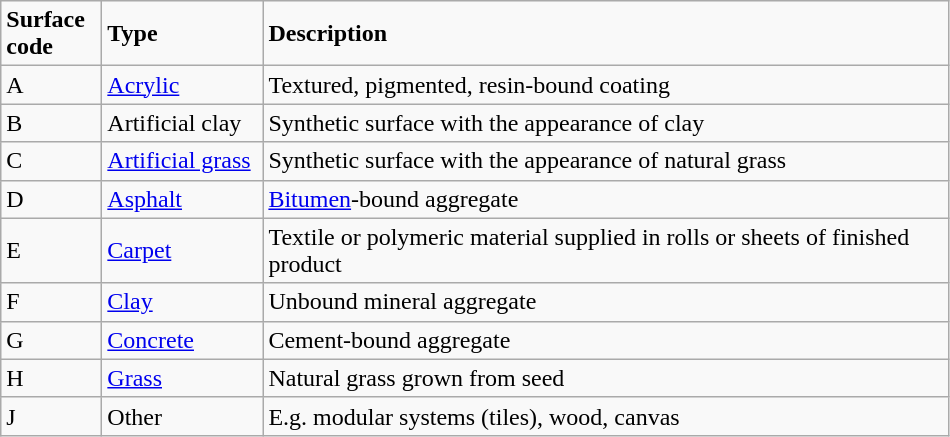<table class="sortable wikitable">
<tr bgcolor=>
<td width="60"><strong>Surface code</strong></td>
<td width="100"><strong>Type</strong></td>
<td width="450"><strong>Description</strong></td>
</tr>
<tr>
<td>A</td>
<td><a href='#'>Acrylic</a></td>
<td>Textured, pigmented, resin-bound coating</td>
</tr>
<tr>
<td>B</td>
<td>Artificial clay</td>
<td>Synthetic surface with the appearance of clay</td>
</tr>
<tr>
<td>C</td>
<td><a href='#'>Artificial grass</a></td>
<td>Synthetic surface with the appearance of natural grass</td>
</tr>
<tr>
<td>D</td>
<td><a href='#'>Asphalt</a></td>
<td><a href='#'>Bitumen</a>-bound aggregate</td>
</tr>
<tr>
<td>E</td>
<td><a href='#'>Carpet</a></td>
<td>Textile or polymeric material supplied in rolls or sheets of finished product</td>
</tr>
<tr>
<td>F</td>
<td><a href='#'>Clay</a></td>
<td>Unbound mineral aggregate</td>
</tr>
<tr>
<td>G</td>
<td><a href='#'>Concrete</a></td>
<td>Cement-bound aggregate</td>
</tr>
<tr>
<td>H</td>
<td><a href='#'>Grass</a></td>
<td>Natural grass grown from seed</td>
</tr>
<tr>
<td>J</td>
<td>Other</td>
<td>E.g. modular systems (tiles), wood, canvas</td>
</tr>
</table>
